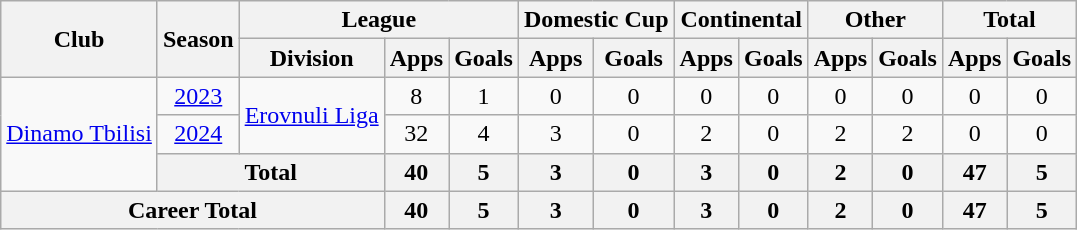<table class=wikitable style=text-align:center>
<tr>
<th rowspan=2>Club</th>
<th rowspan=2>Season</th>
<th colspan=3>League</th>
<th colspan=2>Domestic Cup</th>
<th colspan=2>Continental</th>
<th colspan=2>Other</th>
<th colspan=2>Total</th>
</tr>
<tr>
<th>Division</th>
<th>Apps</th>
<th>Goals</th>
<th>Apps</th>
<th>Goals</th>
<th>Apps</th>
<th>Goals</th>
<th>Apps</th>
<th>Goals</th>
<th>Apps</th>
<th>Goals</th>
</tr>
<tr>
<td rowspan=3><a href='#'>Dinamo Tbilisi</a></td>
<td><a href='#'>2023</a></td>
<td rowspan=2><a href='#'>Erovnuli Liga</a></td>
<td>8</td>
<td>1</td>
<td>0</td>
<td>0</td>
<td>0</td>
<td>0</td>
<td>0</td>
<td>0</td>
<td>0</td>
<td>0</td>
</tr>
<tr>
<td><a href='#'>2024</a></td>
<td>32</td>
<td>4</td>
<td>3</td>
<td>0</td>
<td>2</td>
<td>0</td>
<td>2</td>
<td>2</td>
<td>0</td>
<td>0</td>
</tr>
<tr>
<th colspan="2">Total</th>
<th>40</th>
<th>5</th>
<th>3</th>
<th>0</th>
<th>3</th>
<th>0</th>
<th>2</th>
<th>0</th>
<th>47</th>
<th>5</th>
</tr>
<tr>
<th colspan="3">Career Total</th>
<th>40</th>
<th>5</th>
<th>3</th>
<th>0</th>
<th>3</th>
<th>0</th>
<th>2</th>
<th>0</th>
<th>47</th>
<th>5</th>
</tr>
</table>
